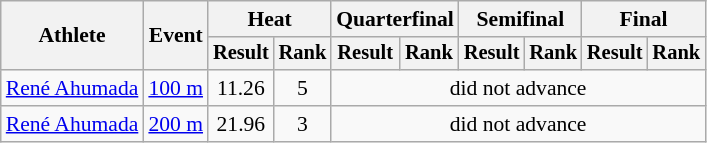<table class="wikitable" style="font-size:90%">
<tr>
<th rowspan="2">Athlete</th>
<th rowspan="2">Event</th>
<th colspan="2">Heat</th>
<th colspan="2">Quarterfinal</th>
<th colspan="2">Semifinal</th>
<th colspan="2">Final</th>
</tr>
<tr style="font-size:95%">
<th>Result</th>
<th>Rank</th>
<th>Result</th>
<th>Rank</th>
<th>Result</th>
<th>Rank</th>
<th>Result</th>
<th>Rank</th>
</tr>
<tr align=center>
<td align="left"><a href='#'>René Ahumada</a></td>
<td align="left"><a href='#'>100 m</a></td>
<td>11.26</td>
<td>5</td>
<td colspan=6>did not advance</td>
</tr>
<tr align=center>
<td align="left"><a href='#'>René Ahumada</a></td>
<td align="left"><a href='#'>200 m</a></td>
<td>21.96</td>
<td>3</td>
<td colspan=6>did not advance</td>
</tr>
</table>
